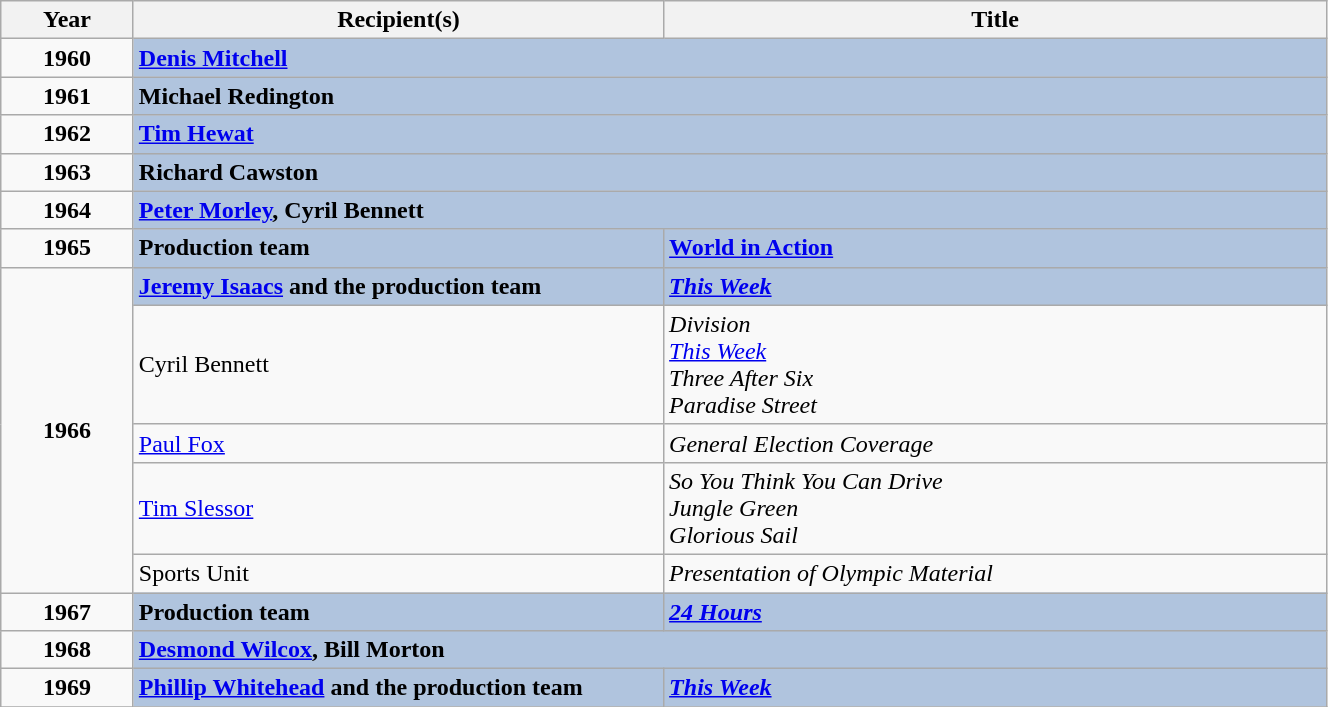<table class="wikitable" width="70%">
<tr>
<th width=5%>Year</th>
<th width=20%><strong>Recipient(s)</strong></th>
<th width=25%><strong>Title</strong></th>
</tr>
<tr>
<td style="text-align:center;"><strong>1960</strong></td>
<td colspan="2" style="background:#B0C4DE;"><strong><a href='#'>Denis Mitchell</a></strong></td>
</tr>
<tr>
<td style="text-align:center;"><strong>1961</strong></td>
<td colspan="2" style="background:#B0C4DE;"><strong>Michael Redington</strong></td>
</tr>
<tr>
<td style="text-align:center;"><strong>1962</strong></td>
<td colspan="2" style="background:#B0C4DE;"><strong><a href='#'>Tim Hewat</a></strong></td>
</tr>
<tr>
<td style="text-align:center;"><strong>1963</strong></td>
<td colspan="2" style="background:#B0C4DE;"><strong>Richard Cawston</strong></td>
</tr>
<tr>
<td style="text-align:center;"><strong>1964</strong></td>
<td colspan="2" style="background:#B0C4DE;"><strong><a href='#'>Peter Morley</a>, Cyril Bennett</strong></td>
</tr>
<tr>
<td style="text-align:center;"><strong>1965</strong></td>
<td style="background:#B0C4DE;"><strong>Production team</strong></td>
<td style="background:#B0C4DE;"><strong><a href='#'>World in Action</a></strong></td>
</tr>
<tr>
<td rowspan="5"style="text-align:center;"><strong>1966</strong></td>
<td style="background:#B0C4DE;"><strong><a href='#'>Jeremy Isaacs</a> and the production team</strong></td>
<td style="background:#B0C4DE;"><strong><em><a href='#'>This Week</a></em></strong></td>
</tr>
<tr>
<td>Cyril Bennett</td>
<td><em>Division<br><a href='#'>This Week</a><br>Three After Six<br>Paradise Street</em></td>
</tr>
<tr>
<td><a href='#'>Paul Fox</a></td>
<td><em>General Election Coverage</em></td>
</tr>
<tr>
<td><a href='#'>Tim Slessor</a></td>
<td><em>So You Think You Can Drive<br>Jungle Green<br>Glorious Sail</em></td>
</tr>
<tr>
<td>Sports Unit</td>
<td><em>Presentation of Olympic Material</em></td>
</tr>
<tr>
<td style="text-align:center;"><strong>1967</strong></td>
<td style="background:#B0C4DE;"><strong>Production team</strong></td>
<td style="background:#B0C4DE;"><strong><em><a href='#'>24 Hours</a></em></strong></td>
</tr>
<tr>
<td style="text-align:center;"><strong>1968</strong></td>
<td colspan="2" style="background:#B0C4DE;"><strong><a href='#'>Desmond Wilcox</a>, Bill Morton</strong></td>
</tr>
<tr>
<td style="text-align:center;"><strong>1969</strong></td>
<td style="background:#B0C4DE;"><strong><a href='#'>Phillip Whitehead</a> and the production team</strong></td>
<td style="background:#B0C4DE;"><strong><em><a href='#'>This Week</a></em></strong></td>
</tr>
<tr>
</tr>
</table>
